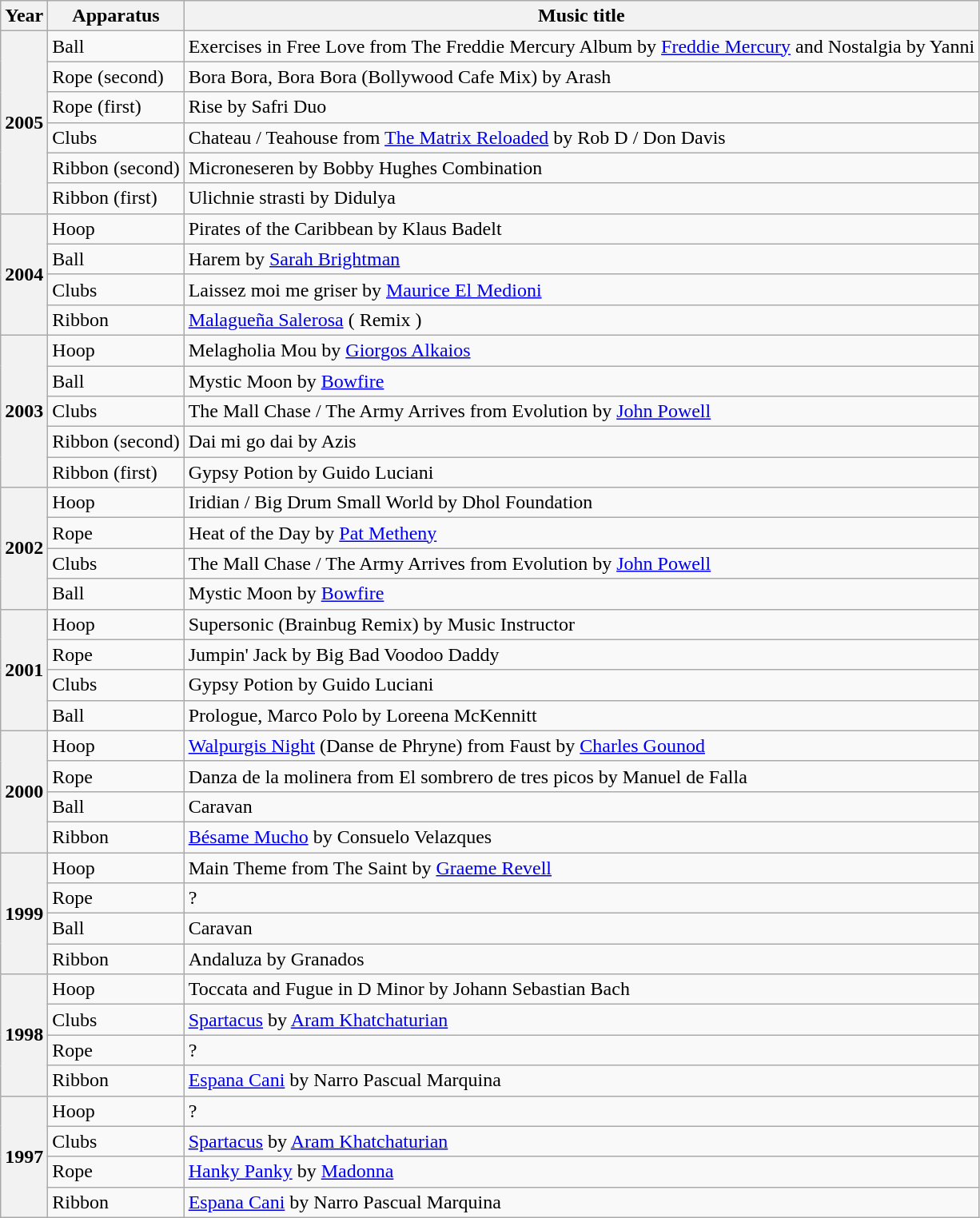<table class="wikitable plainrowheaders">
<tr>
<th scope=col>Year</th>
<th scope=col>Apparatus</th>
<th scope=col>Music title </th>
</tr>
<tr>
<th scope=row rowspan=6>2005</th>
<td>Ball</td>
<td>Exercises in Free Love from The Freddie Mercury Album by <a href='#'>Freddie Mercury</a> and Nostalgia by Yanni</td>
</tr>
<tr>
<td>Rope (second)</td>
<td>Bora Bora, Bora Bora (Bollywood Cafe Mix) by Arash</td>
</tr>
<tr>
<td>Rope (first)</td>
<td>Rise by Safri Duo</td>
</tr>
<tr>
<td>Clubs</td>
<td>Chateau / Teahouse from <a href='#'>The Matrix Reloaded</a> by Rob D / Don Davis</td>
</tr>
<tr>
<td>Ribbon (second)</td>
<td>Microneseren by Bobby Hughes Combination</td>
</tr>
<tr>
<td>Ribbon (first)</td>
<td>Ulichnie strasti by Didulya</td>
</tr>
<tr>
<th scope=row rowspan=4>2004</th>
<td>Hoop</td>
<td>Pirates of the Caribbean by Klaus Badelt</td>
</tr>
<tr>
<td>Ball</td>
<td>Harem by <a href='#'>Sarah Brightman</a></td>
</tr>
<tr>
<td>Clubs</td>
<td>Laissez moi me griser by <a href='#'>Maurice El Medioni</a></td>
</tr>
<tr>
<td>Ribbon</td>
<td><a href='#'>Malagueña Salerosa</a> ( Remix )</td>
</tr>
<tr>
<th scope=row rowspan=5>2003</th>
<td>Hoop</td>
<td>Melagholia Mou by <a href='#'>Giorgos Alkaios</a></td>
</tr>
<tr>
<td>Ball</td>
<td>Mystic Moon by <a href='#'>Bowfire</a></td>
</tr>
<tr>
<td>Clubs</td>
<td>The Mall Chase / The Army Arrives from Evolution by <a href='#'>John Powell</a></td>
</tr>
<tr>
<td>Ribbon (second)</td>
<td>Dai mi go dai by Azis</td>
</tr>
<tr>
<td>Ribbon (first)</td>
<td>Gypsy Potion by Guido Luciani</td>
</tr>
<tr>
<th scope=row rowspan=4>2002</th>
<td>Hoop</td>
<td>Iridian / Big Drum Small World by Dhol Foundation</td>
</tr>
<tr>
<td>Rope</td>
<td>Heat of the Day by <a href='#'>Pat Metheny</a></td>
</tr>
<tr>
<td>Clubs</td>
<td>The Mall Chase / The Army Arrives from Evolution by <a href='#'>John Powell</a></td>
</tr>
<tr>
<td>Ball</td>
<td>Mystic Moon by <a href='#'>Bowfire</a></td>
</tr>
<tr>
<th scope=row rowspan=4>2001</th>
<td>Hoop</td>
<td>Supersonic (Brainbug Remix) by Music Instructor</td>
</tr>
<tr>
<td>Rope</td>
<td>Jumpin' Jack by Big Bad Voodoo Daddy</td>
</tr>
<tr>
<td>Clubs</td>
<td>Gypsy Potion by Guido Luciani</td>
</tr>
<tr>
<td>Ball</td>
<td>Prologue, Marco Polo by Loreena McKennitt</td>
</tr>
<tr>
<th scope=row rowspan=4>2000</th>
<td>Hoop</td>
<td><a href='#'>Walpurgis Night</a> (Danse de Phryne) from Faust by <a href='#'>Charles Gounod</a></td>
</tr>
<tr>
<td>Rope</td>
<td>Danza de la molinera from El sombrero de tres picos by Manuel de Falla</td>
</tr>
<tr>
<td>Ball</td>
<td>Caravan</td>
</tr>
<tr>
<td>Ribbon</td>
<td><a href='#'>Bésame Mucho</a> by Consuelo Velazques</td>
</tr>
<tr>
<th scope=row rowspan=4>1999</th>
<td>Hoop</td>
<td>Main Theme from The Saint by <a href='#'>Graeme Revell</a></td>
</tr>
<tr>
<td>Rope</td>
<td>?</td>
</tr>
<tr>
<td>Ball</td>
<td>Caravan</td>
</tr>
<tr>
<td>Ribbon</td>
<td>Andaluza by Granados</td>
</tr>
<tr>
<th scope=row rowspan=4>1998</th>
<td>Hoop</td>
<td>Toccata and Fugue in D Minor by Johann Sebastian Bach</td>
</tr>
<tr>
<td>Clubs</td>
<td><a href='#'>Spartacus</a> by <a href='#'>Aram Khatchaturian</a></td>
</tr>
<tr>
<td>Rope</td>
<td>?</td>
</tr>
<tr>
<td>Ribbon</td>
<td><a href='#'>Espana Cani</a> by Narro Pascual Marquina</td>
</tr>
<tr>
<th scope=row rowspan=4>1997</th>
<td>Hoop</td>
<td>?</td>
</tr>
<tr>
<td>Clubs</td>
<td><a href='#'>Spartacus</a> by <a href='#'>Aram Khatchaturian</a></td>
</tr>
<tr>
<td>Rope</td>
<td><a href='#'>Hanky Panky</a> by <a href='#'>Madonna</a></td>
</tr>
<tr>
<td>Ribbon</td>
<td><a href='#'>Espana Cani</a> by Narro Pascual Marquina</td>
</tr>
</table>
